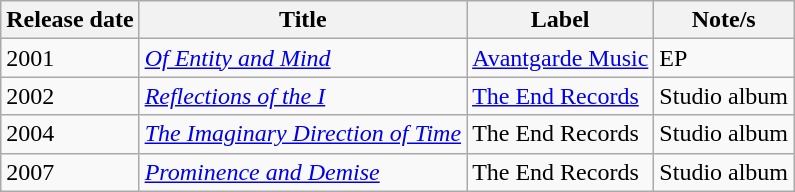<table class="wikitable">
<tr>
<th>Release date</th>
<th>Title</th>
<th>Label</th>
<th>Note/s</th>
</tr>
<tr>
<td>2001</td>
<td><em><a href='#'>Of Entity and Mind</a></em></td>
<td><a href='#'>Avantgarde Music</a></td>
<td>EP</td>
</tr>
<tr>
<td>2002</td>
<td><em><a href='#'>Reflections of the I</a></em></td>
<td><a href='#'>The End Records</a></td>
<td>Studio album</td>
</tr>
<tr>
<td>2004</td>
<td><em><a href='#'>The Imaginary Direction of Time</a></em></td>
<td>The End Records</td>
<td>Studio album</td>
</tr>
<tr>
<td>2007</td>
<td><em><a href='#'>Prominence and Demise</a></em></td>
<td>The End Records</td>
<td>Studio album</td>
</tr>
</table>
